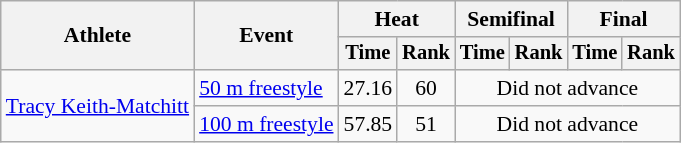<table class=wikitable style="font-size:90%">
<tr>
<th rowspan="2">Athlete</th>
<th rowspan="2">Event</th>
<th colspan="2">Heat</th>
<th colspan="2">Semifinal</th>
<th colspan="2">Final</th>
</tr>
<tr style="font-size:95%">
<th>Time</th>
<th>Rank</th>
<th>Time</th>
<th>Rank</th>
<th>Time</th>
<th>Rank</th>
</tr>
<tr align=center>
<td align=left rowspan=2><a href='#'>Tracy Keith-Matchitt</a></td>
<td align=left><a href='#'>50 m freestyle</a></td>
<td>27.16</td>
<td>60</td>
<td colspan=4>Did not advance</td>
</tr>
<tr align=center>
<td align=left><a href='#'>100 m freestyle</a></td>
<td>57.85</td>
<td>51</td>
<td colspan=4>Did not advance</td>
</tr>
</table>
